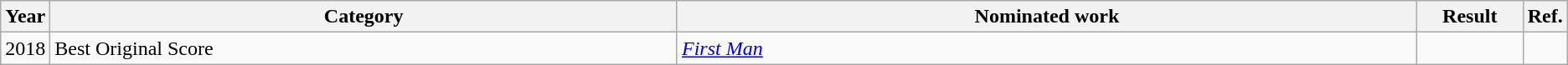<table class=wikitable>
<tr>
<th scope="col" style="width:1em;">Year</th>
<th scope="col" style="width:33em;">Category</th>
<th scope="col" style="width:39em;">Nominated work</th>
<th scope="col" style="width:5em;">Result</th>
<th scope="col" style="width:1em;">Ref.</th>
</tr>
<tr>
<td>2018</td>
<td Phoenix Film Critics Society 2018 Award for Original Best Score>Best Original Score</td>
<td><em><a href='#'>First Man</a></em></td>
<td></td>
<td style="text-align:center;"></td>
</tr>
</table>
